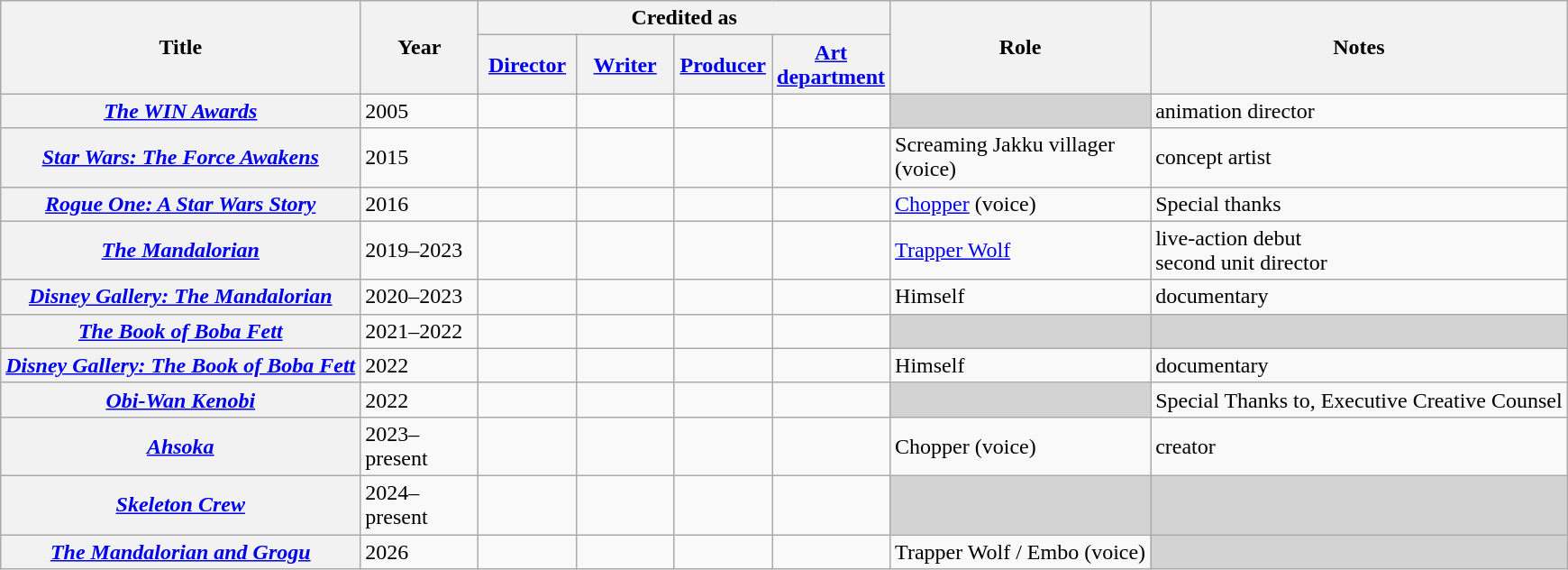<table class="wikitable plainrowheaders sortable">
<tr>
<th rowspan="2">Title</th>
<th rowspan="2" width="80">Year</th>
<th colspan="4">Credited as</th>
<th rowspan="2">Role</th>
<th rowspan="2">Notes</th>
</tr>
<tr>
<th width="65"><a href='#'>Director</a></th>
<th width="65"><a href='#'>Writer</a></th>
<th width="65"><a href='#'>Producer</a></th>
<th><a href='#'>Art <br>department</a></th>
</tr>
<tr>
<th scope="row"><em><a href='#'>The WIN Awards</a></em></th>
<td>2005</td>
<td></td>
<td></td>
<td></td>
<td></td>
<td style="background:#d3d3d3;"></td>
<td>animation director</td>
</tr>
<tr>
<th scope="row"><em><a href='#'>Star Wars: The Force Awakens</a></em></th>
<td>2015</td>
<td></td>
<td></td>
<td></td>
<td></td>
<td>Screaming Jakku villager<br>(voice)</td>
<td>concept artist</td>
</tr>
<tr>
<th scope="row"><em><a href='#'>Rogue One: A Star Wars Story</a></em></th>
<td>2016</td>
<td></td>
<td></td>
<td></td>
<td></td>
<td><a href='#'>Chopper</a> (voice)</td>
<td>Special thanks</td>
</tr>
<tr>
<th scope="row"><em><a href='#'>The Mandalorian</a></em></th>
<td>2019–2023</td>
<td></td>
<td></td>
<td></td>
<td></td>
<td><a href='#'>Trapper Wolf</a></td>
<td>live-action debut<br>second unit director</td>
</tr>
<tr>
<th scope="row"><em><a href='#'>Disney Gallery: The Mandalorian</a></em></th>
<td>2020–2023</td>
<td></td>
<td></td>
<td></td>
<td></td>
<td>Himself</td>
<td>documentary</td>
</tr>
<tr>
<th scope="row"><em><a href='#'>The Book of Boba Fett</a></em></th>
<td>2021–2022</td>
<td></td>
<td></td>
<td></td>
<td></td>
<td style="background:#d3d3d3;"></td>
<td style="background:#d3d3d3;"></td>
</tr>
<tr>
<th scope="row"><em><a href='#'>Disney Gallery: The Book of Boba Fett</a></em></th>
<td>2022</td>
<td></td>
<td></td>
<td></td>
<td></td>
<td>Himself</td>
<td>documentary</td>
</tr>
<tr>
<th scope="row"><em><a href='#'>Obi-Wan Kenobi</a></em></th>
<td>2022</td>
<td></td>
<td></td>
<td></td>
<td></td>
<td style="background:#d3d3d3;"></td>
<td>Special Thanks to, Executive Creative Counsel</td>
</tr>
<tr>
<th scope="row"><em><a href='#'>Ahsoka</a></em></th>
<td>2023–present</td>
<td></td>
<td></td>
<td></td>
<td></td>
<td>Chopper (voice)</td>
<td>creator</td>
</tr>
<tr>
<th scope="row"><em><a href='#'>Skeleton Crew</a></em></th>
<td>2024–present</td>
<td></td>
<td></td>
<td></td>
<td></td>
<td style="background:#d3d3d3;"></td>
<td style="background:#d3d3d3;"></td>
</tr>
<tr>
<th scope="row"><em><a href='#'>The Mandalorian and Grogu</a></em></th>
<td>2026</td>
<td></td>
<td></td>
<td></td>
<td></td>
<td>Trapper Wolf / Embo (voice)</td>
<td style="background:#d3d3d3;"></td>
</tr>
</table>
